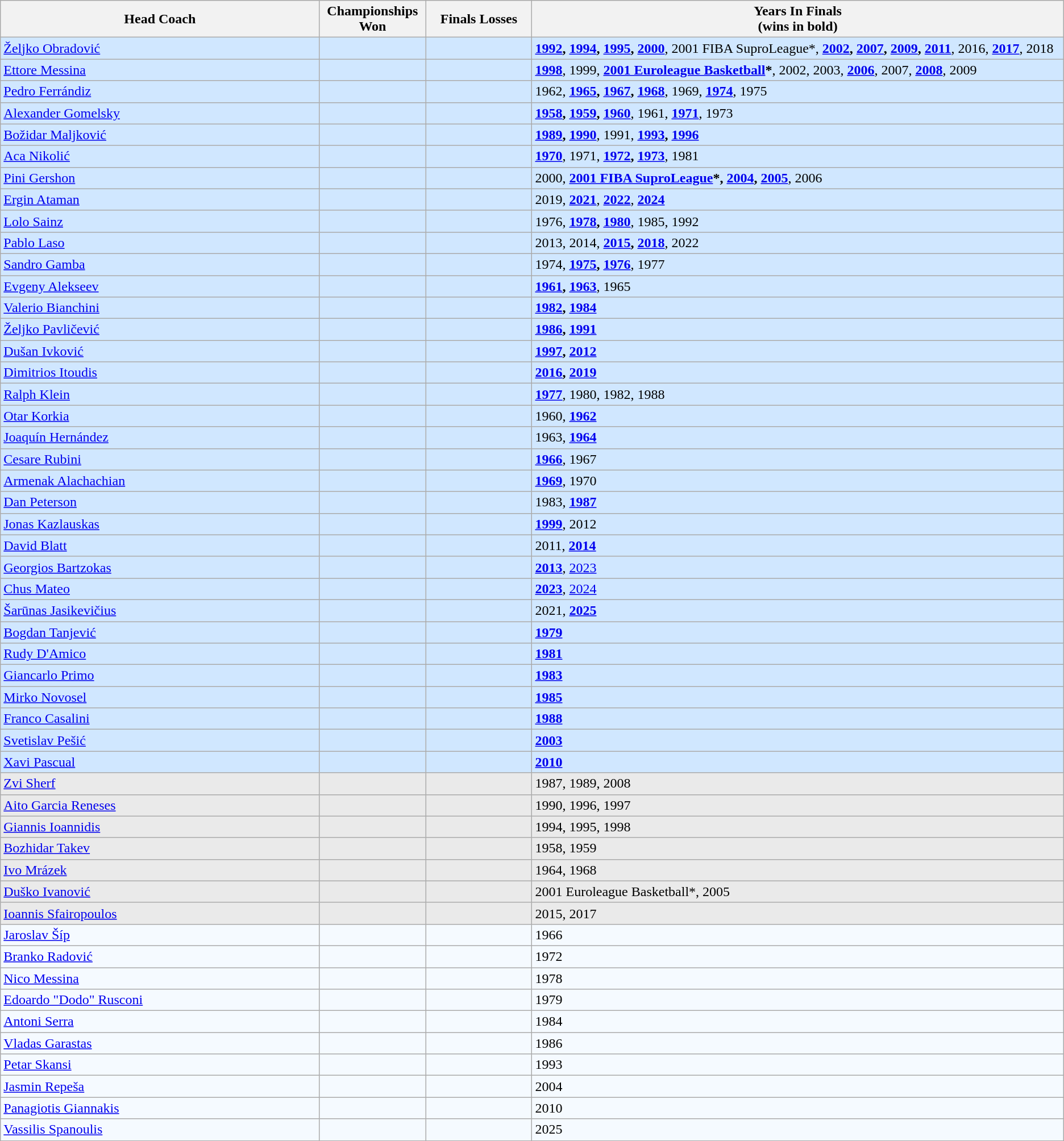<table class="wikitable sortable">
<tr>
<th width=30%>Head Coach</th>
<th width=10%>Championships Won</th>
<th width=10%>Finals Losses</th>
<th width=50%>Years In Finals <br> (wins in bold)</th>
</tr>
<tr bgcolor=#D0E7FF>
<td>   <a href='#'>Željko Obradović</a></td>
<td></td>
<td></td>
<td><strong><a href='#'>1992</a>, <a href='#'>1994</a>, <a href='#'>1995</a>, <a href='#'>2000</a></strong>, 2001 FIBA SuproLeague*, <strong><a href='#'>2002</a>, <a href='#'>2007</a>, <a href='#'>2009</a>, <a href='#'>2011</a></strong>, 2016, <strong><a href='#'>2017</a></strong>, 2018</td>
</tr>
<tr bgcolor=#D0E7FF>
<td> <a href='#'>Ettore Messina</a></td>
<td></td>
<td></td>
<td><strong><a href='#'>1998</a></strong>, 1999, <strong><a href='#'>2001 Euroleague Basketball</a>*</strong>, 2002, 2003, <strong><a href='#'>2006</a></strong>, 2007, <strong><a href='#'>2008</a></strong>, 2009</td>
</tr>
<tr bgcolor=#D0E7FF>
<td> <a href='#'>Pedro Ferrándiz</a></td>
<td></td>
<td></td>
<td>1962, <strong><a href='#'>1965</a>, <a href='#'>1967</a>, <a href='#'>1968</a></strong>, 1969, <strong><a href='#'>1974</a></strong>, 1975</td>
</tr>
<tr bgcolor=#D0E7FF>
<td>  <a href='#'>Alexander Gomelsky</a></td>
<td></td>
<td></td>
<td><strong><a href='#'>1958</a>, <a href='#'>1959</a>, <a href='#'>1960</a></strong>, 1961, <strong><a href='#'>1971</a></strong>, 1973</td>
</tr>
<tr bgcolor=#D0E7FF>
<td>  <a href='#'>Božidar Maljković</a></td>
<td></td>
<td></td>
<td><strong><a href='#'>1989</a>, <a href='#'>1990</a></strong>, 1991, <strong><a href='#'>1993</a>, <a href='#'>1996</a></strong></td>
</tr>
<tr bgcolor=#D0E7FF>
<td> <a href='#'>Aca Nikolić</a></td>
<td></td>
<td></td>
<td><strong><a href='#'>1970</a></strong>, 1971, <strong><a href='#'>1972</a>, <a href='#'>1973</a></strong>, 1981</td>
</tr>
<tr bgcolor=#D0E7FF>
<td> <a href='#'>Pini Gershon</a></td>
<td></td>
<td></td>
<td>2000, <strong><a href='#'>2001 FIBA SuproLeague</a>*, <a href='#'>2004</a>, <a href='#'>2005</a></strong>, 2006</td>
</tr>
<tr bgcolor=#D0E7FF>
<td> <a href='#'>Ergin Ataman</a></td>
<td></td>
<td></td>
<td>2019, <strong><a href='#'>2021</a></strong>, <strong><a href='#'>2022</a></strong>, <strong><a href='#'>2024</a></strong></td>
</tr>
<tr bgcolor=#D0E7FF>
<td> <a href='#'>Lolo Sainz</a></td>
<td></td>
<td></td>
<td>1976, <strong><a href='#'>1978</a>, <a href='#'>1980</a></strong>, 1985, 1992</td>
</tr>
<tr bgcolor=#D0E7FF>
<td> <a href='#'>Pablo Laso</a></td>
<td></td>
<td></td>
<td>2013, 2014, <strong><a href='#'>2015</a>, <a href='#'>2018</a></strong>, 2022</td>
</tr>
<tr bgcolor=#D0E7FF>
<td> <a href='#'>Sandro Gamba</a></td>
<td></td>
<td></td>
<td>1974, <strong><a href='#'>1975</a>, <a href='#'>1976</a></strong>, 1977</td>
</tr>
<tr bgcolor=#D0E7FF>
<td> <a href='#'>Evgeny Alekseev</a></td>
<td></td>
<td></td>
<td><strong><a href='#'>1961</a>, <a href='#'>1963</a></strong>, 1965</td>
</tr>
<tr bgcolor=#D0E7FF>
<td> <a href='#'>Valerio Bianchini</a></td>
<td></td>
<td></td>
<td><strong><a href='#'>1982</a>, <a href='#'>1984</a></strong></td>
</tr>
<tr bgcolor=#D0E7FF>
<td> <a href='#'>Željko Pavličević</a></td>
<td></td>
<td></td>
<td><strong><a href='#'>1986</a>, <a href='#'>1991</a></strong></td>
</tr>
<tr bgcolor=#D0E7FF>
<td>  <a href='#'>Dušan Ivković</a></td>
<td></td>
<td></td>
<td><strong><a href='#'>1997</a>, <a href='#'>2012</a></strong></td>
</tr>
<tr bgcolor=#D0E7FF>
<td> <a href='#'>Dimitrios Itoudis</a></td>
<td></td>
<td></td>
<td><strong><a href='#'>2016</a>, <a href='#'>2019</a></strong></td>
</tr>
<tr bgcolor=#D0E7FF>
<td> <a href='#'>Ralph Klein</a></td>
<td></td>
<td></td>
<td><strong><a href='#'>1977</a></strong>, 1980, 1982, 1988</td>
</tr>
<tr bgcolor=#D0E7FF>
<td> <a href='#'>Otar Korkia</a></td>
<td></td>
<td></td>
<td>1960, <strong><a href='#'>1962</a></strong></td>
</tr>
<tr bgcolor=#D0E7FF>
<td> <a href='#'>Joaquín Hernández</a></td>
<td></td>
<td></td>
<td>1963, <strong><a href='#'>1964</a></strong></td>
</tr>
<tr bgcolor=#D0E7FF>
<td> <a href='#'>Cesare Rubini</a></td>
<td></td>
<td></td>
<td><strong><a href='#'>1966</a></strong>, 1967</td>
</tr>
<tr bgcolor=#D0E7FF>
<td> <a href='#'>Armenak Alachachian</a></td>
<td></td>
<td></td>
<td><strong><a href='#'>1969</a></strong>, 1970</td>
</tr>
<tr bgcolor=#D0E7FF>
<td> <a href='#'>Dan Peterson</a></td>
<td></td>
<td></td>
<td>1983, <strong><a href='#'>1987</a></strong></td>
</tr>
<tr bgcolor=#D0E7FF>
<td> <a href='#'>Jonas Kazlauskas</a></td>
<td></td>
<td></td>
<td><strong><a href='#'>1999</a></strong>, 2012</td>
</tr>
<tr bgcolor=#D0E7FF>
<td>  <a href='#'>David Blatt</a></td>
<td></td>
<td></td>
<td>2011, <strong><a href='#'>2014</a></strong></td>
</tr>
<tr bgcolor=#D0E7FF>
<td> <a href='#'>Georgios Bartzokas</a></td>
<td></td>
<td></td>
<td><strong><a href='#'>2013</a></strong>, <a href='#'>2023</a></td>
</tr>
<tr bgcolor=#D0E7FF>
<td> <a href='#'>Chus Mateo</a></td>
<td></td>
<td></td>
<td><strong><a href='#'>2023</a></strong>, <a href='#'>2024</a></td>
</tr>
<tr bgcolor=#D0E7FF>
<td> <a href='#'>Šarūnas Jasikevičius</a></td>
<td></td>
<td></td>
<td>2021, <strong><a href='#'>2025</a></strong></td>
</tr>
<tr bgcolor=#D0E7FF>
<td> <a href='#'>Bogdan Tanjević</a></td>
<td></td>
<td></td>
<td><strong><a href='#'>1979</a></strong></td>
</tr>
<tr bgcolor=#D0E7FF>
<td> <a href='#'>Rudy D'Amico</a></td>
<td></td>
<td></td>
<td><strong><a href='#'>1981</a></strong></td>
</tr>
<tr bgcolor=#D0E7FF>
<td> <a href='#'>Giancarlo Primo</a></td>
<td></td>
<td></td>
<td><strong><a href='#'>1983</a></strong></td>
</tr>
<tr bgcolor=#D0E7FF>
<td> <a href='#'>Mirko Novosel</a></td>
<td></td>
<td></td>
<td><strong><a href='#'>1985</a></strong></td>
</tr>
<tr bgcolor=#D0E7FF>
<td> <a href='#'>Franco Casalini</a></td>
<td></td>
<td></td>
<td><strong><a href='#'>1988</a></strong></td>
</tr>
<tr bgcolor=#D0E7FF>
<td> <a href='#'>Svetislav Pešić</a></td>
<td></td>
<td></td>
<td><strong><a href='#'>2003</a></strong></td>
</tr>
<tr bgcolor=#D0E7FF>
<td> <a href='#'>Xavi Pascual</a></td>
<td></td>
<td></td>
<td><strong><a href='#'>2010</a></strong></td>
</tr>
<tr bgcolor=#eaeaea>
<td> <a href='#'>Zvi Sherf</a></td>
<td></td>
<td></td>
<td>1987, 1989, 2008</td>
</tr>
<tr bgcolor=#eaeaea>
<td> <a href='#'>Aito Garcia Reneses</a></td>
<td></td>
<td></td>
<td>1990, 1996, 1997</td>
</tr>
<tr bgcolor=#eaeaea>
<td> <a href='#'>Giannis Ioannidis</a></td>
<td></td>
<td></td>
<td>1994, 1995, 1998</td>
</tr>
<tr bgcolor=#eaeaea>
<td> <a href='#'>Bozhidar Takev</a></td>
<td></td>
<td></td>
<td>1958, 1959</td>
</tr>
<tr bgcolor=#eaeaea>
<td> <a href='#'>Ivo Mrázek</a></td>
<td></td>
<td></td>
<td>1964, 1968</td>
</tr>
<tr bgcolor=#eaeaea>
<td> <a href='#'>Duško Ivanović</a></td>
<td></td>
<td></td>
<td>2001 Euroleague Basketball*, 2005</td>
</tr>
<tr bgcolor=#eaeaea>
<td> <a href='#'>Ioannis Sfairopoulos</a></td>
<td></td>
<td></td>
<td>2015, 2017</td>
</tr>
<tr bgcolor=#F5FAFF>
<td> <a href='#'>Jaroslav Šíp</a></td>
<td></td>
<td></td>
<td>1966</td>
</tr>
<tr bgcolor=#F5FAFF>
<td> <a href='#'>Branko Radović</a></td>
<td></td>
<td></td>
<td>1972</td>
</tr>
<tr bgcolor=#F5FAFF>
<td> <a href='#'>Nico Messina</a></td>
<td></td>
<td></td>
<td>1978</td>
</tr>
<tr bgcolor=#F5FAFF>
<td> <a href='#'>Edoardo "Dodo" Rusconi</a></td>
<td></td>
<td></td>
<td>1979</td>
</tr>
<tr bgcolor=#F5FAFF>
<td> <a href='#'>Antoni Serra</a></td>
<td></td>
<td></td>
<td>1984</td>
</tr>
<tr bgcolor=#F5FAFF>
<td>  <a href='#'>Vladas Garastas</a></td>
<td></td>
<td></td>
<td>1986</td>
</tr>
<tr bgcolor=#F5FAFF>
<td> <a href='#'>Petar Skansi</a></td>
<td></td>
<td></td>
<td>1993</td>
</tr>
<tr bgcolor=#F5FAFF>
<td> <a href='#'>Jasmin Repeša</a></td>
<td></td>
<td></td>
<td>2004</td>
</tr>
<tr bgcolor=#F5FAFF>
<td> <a href='#'>Panagiotis Giannakis</a></td>
<td></td>
<td></td>
<td>2010</td>
</tr>
<tr bgcolor=#F5FAFF>
<td> <a href='#'>Vassilis Spanoulis</a></td>
<td></td>
<td></td>
<td>2025</td>
</tr>
</table>
